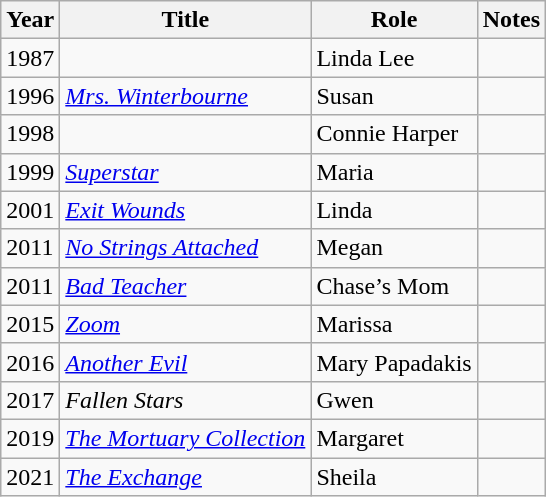<table class="wikitable sortable">
<tr>
<th>Year</th>
<th>Title</th>
<th>Role</th>
<th class="unsortable">Notes</th>
</tr>
<tr>
<td>1987</td>
<td><em></em></td>
<td>Linda Lee</td>
<td></td>
</tr>
<tr>
<td>1996</td>
<td><em><a href='#'>Mrs. Winterbourne</a></em></td>
<td>Susan</td>
<td></td>
</tr>
<tr>
<td>1998</td>
<td><em></em></td>
<td>Connie Harper</td>
<td></td>
</tr>
<tr>
<td>1999</td>
<td><em><a href='#'>Superstar</a></em></td>
<td>Maria</td>
<td></td>
</tr>
<tr>
<td>2001</td>
<td><em><a href='#'>Exit Wounds</a></em></td>
<td>Linda</td>
<td></td>
</tr>
<tr>
<td>2011</td>
<td><em><a href='#'>No Strings Attached</a></em></td>
<td>Megan</td>
<td></td>
</tr>
<tr>
<td>2011</td>
<td><em><a href='#'>Bad Teacher</a></em></td>
<td>Chase’s Mom</td>
<td></td>
</tr>
<tr>
<td>2015</td>
<td><em><a href='#'>Zoom</a></em></td>
<td>Marissa</td>
<td></td>
</tr>
<tr>
<td>2016</td>
<td><em><a href='#'>Another Evil</a></em></td>
<td>Mary Papadakis</td>
<td></td>
</tr>
<tr>
<td>2017</td>
<td><em>Fallen Stars</em></td>
<td>Gwen</td>
<td></td>
</tr>
<tr>
<td>2019</td>
<td data-sort-value="Mortuary Collection, The"><em><a href='#'>The Mortuary Collection</a></em></td>
<td>Margaret</td>
<td></td>
</tr>
<tr>
<td>2021</td>
<td data-sort-value="Exchange, The"><em><a href='#'>The Exchange</a></em></td>
<td>Sheila</td>
<td></td>
</tr>
</table>
